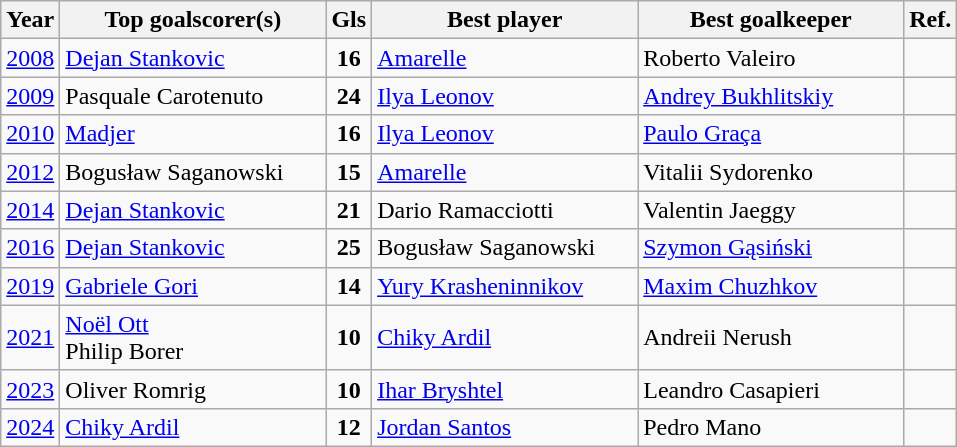<table class="wikitable">
<tr>
<th>Year</th>
<th width=170>Top goalscorer(s)</th>
<th>Gls</th>
<th width=170>Best player</th>
<th width=170>Best goalkeeper</th>
<th>Ref.</th>
</tr>
<tr>
<td> <a href='#'>2008</a></td>
<td> <a href='#'>Dejan Stankovic</a></td>
<td align=center><strong>16</strong></td>
<td> <a href='#'>Amarelle</a></td>
<td> Roberto Valeiro</td>
<td></td>
</tr>
<tr>
<td> <a href='#'>2009</a></td>
<td> Pasquale Carotenuto</td>
<td align=center><strong>24</strong></td>
<td> <a href='#'>Ilya Leonov</a></td>
<td> <a href='#'>Andrey Bukhlitskiy</a></td>
<td></td>
</tr>
<tr>
<td> <a href='#'>2010</a></td>
<td> <a href='#'>Madjer</a></td>
<td align=center><strong>16</strong></td>
<td> <a href='#'>Ilya Leonov</a></td>
<td> <a href='#'>Paulo Graça</a></td>
<td></td>
</tr>
<tr>
<td> <a href='#'>2012</a></td>
<td> Bogusław Saganowski</td>
<td align=center><strong>15</strong></td>
<td> <a href='#'>Amarelle</a></td>
<td> Vitalii Sydorenko</td>
<td></td>
</tr>
<tr>
<td> <a href='#'>2014</a></td>
<td> <a href='#'>Dejan Stankovic</a></td>
<td align=center><strong>21</strong></td>
<td> Dario Ramacciotti</td>
<td> Valentin Jaeggy</td>
<td></td>
</tr>
<tr>
<td> <a href='#'>2016</a></td>
<td> <a href='#'>Dejan Stankovic</a></td>
<td align=center><strong>25</strong></td>
<td> Bogusław Saganowski</td>
<td> <a href='#'>Szymon Gąsiński</a></td>
<td></td>
</tr>
<tr>
<td> <a href='#'>2019</a></td>
<td> <a href='#'>Gabriele Gori</a></td>
<td align=center><strong>14</strong></td>
<td> <a href='#'>Yury Krasheninnikov</a></td>
<td> <a href='#'>Maxim Chuzhkov</a></td>
<td></td>
</tr>
<tr>
<td> <a href='#'>2021</a></td>
<td> <a href='#'>Noël Ott</a><br> Philip Borer</td>
<td align=center><strong>10</strong></td>
<td> <a href='#'>Chiky Ardil</a></td>
<td> Andreii Nerush</td>
<td></td>
</tr>
<tr>
<td> <a href='#'>2023</a></td>
<td> Oliver Romrig</td>
<td align=center><strong>10</strong></td>
<td> <a href='#'>Ihar Bryshtel</a></td>
<td> Leandro Casapieri</td>
<td></td>
</tr>
<tr>
<td> <a href='#'>2024</a></td>
<td> <a href='#'>Chiky Ardil</a></td>
<td align=center><strong>12</strong></td>
<td> <a href='#'>Jordan Santos</a></td>
<td> Pedro Mano</td>
<td></td>
</tr>
</table>
